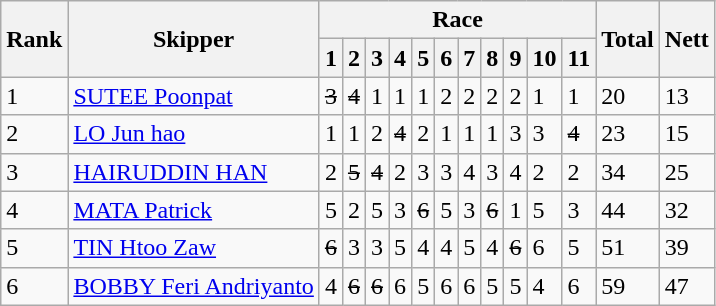<table class=wikitable>
<tr>
<th rowspan="2">Rank</th>
<th rowspan="2">Skipper</th>
<th colspan="11">Race</th>
<th rowspan="2">Total</th>
<th rowspan="2">Nett</th>
</tr>
<tr>
<th>1</th>
<th>2</th>
<th>3</th>
<th>4</th>
<th>5</th>
<th>6</th>
<th>7</th>
<th>8</th>
<th>9</th>
<th>10</th>
<th>11</th>
</tr>
<tr>
<td>1</td>
<td> <a href='#'>SUTEE Poonpat</a></td>
<td><s>3</s></td>
<td><s>4</s></td>
<td>1</td>
<td>1</td>
<td>1</td>
<td>2</td>
<td>2</td>
<td>2</td>
<td>2</td>
<td>1</td>
<td>1</td>
<td>20</td>
<td>13</td>
</tr>
<tr>
<td>2</td>
<td> <a href='#'>LO Jun hao</a></td>
<td>1</td>
<td>1</td>
<td>2</td>
<td><s>4</s></td>
<td>2</td>
<td>1</td>
<td>1</td>
<td>1</td>
<td>3</td>
<td>3</td>
<td><s>4</s></td>
<td>23</td>
<td>15</td>
</tr>
<tr>
<td>3</td>
<td> <a href='#'>HAIRUDDIN HAN</a></td>
<td>2</td>
<td><s>5</s></td>
<td><s>4</s></td>
<td>2</td>
<td>3</td>
<td>3</td>
<td>4</td>
<td>3</td>
<td>4</td>
<td>2</td>
<td>2</td>
<td>34</td>
<td>25</td>
</tr>
<tr>
<td>4</td>
<td> <a href='#'>MATA Patrick</a></td>
<td>5</td>
<td>2</td>
<td>5</td>
<td>3</td>
<td><s>6</s></td>
<td>5</td>
<td>3</td>
<td><s>6</s></td>
<td>1</td>
<td>5</td>
<td>3</td>
<td>44</td>
<td>32</td>
</tr>
<tr>
<td>5</td>
<td> <a href='#'>TIN Htoo Zaw</a></td>
<td><s>6</s></td>
<td>3</td>
<td>3</td>
<td>5</td>
<td>4</td>
<td>4</td>
<td>5</td>
<td>4</td>
<td><s>6</s></td>
<td>6</td>
<td>5</td>
<td>51</td>
<td>39</td>
</tr>
<tr>
<td>6</td>
<td> <a href='#'>BOBBY Feri Andriyanto</a></td>
<td>4</td>
<td><s>6</s></td>
<td><s>6</s></td>
<td>6</td>
<td>5</td>
<td>6</td>
<td>6</td>
<td>5</td>
<td>5</td>
<td>4</td>
<td>6</td>
<td>59</td>
<td>47</td>
</tr>
</table>
